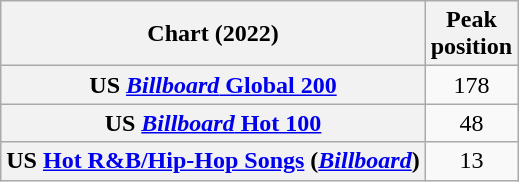<table class="wikitable sortable plainrowheaders" style="text-align:center">
<tr>
<th scope="col">Chart (2022)</th>
<th scope="col">Peak<br>position</th>
</tr>
<tr>
<th scope="row">US <a href='#'><em>Billboard</em> Global 200</a></th>
<td>178</td>
</tr>
<tr>
<th scope="row">US <a href='#'><em>Billboard</em> Hot 100</a></th>
<td>48</td>
</tr>
<tr>
<th scope="row">US <a href='#'>Hot R&B/Hip-Hop Songs</a> (<em><a href='#'>Billboard</a></em>)</th>
<td>13</td>
</tr>
</table>
